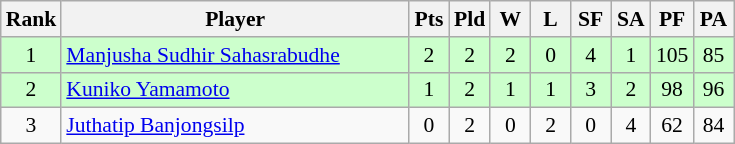<table class=wikitable style="text-align:center; font-size:90%">
<tr>
<th width="20">Rank</th>
<th width="225">Player</th>
<th width="20">Pts</th>
<th width="20">Pld</th>
<th width="20">W</th>
<th width="20">L</th>
<th width="20">SF</th>
<th width="20">SA</th>
<th width="20">PF</th>
<th width="20">PA</th>
</tr>
<tr bgcolor="#ccffcc">
<td>1</td>
<td style="text-align:left"> <a href='#'>Manjusha Sudhir Sahasrabudhe</a></td>
<td>2</td>
<td>2</td>
<td>2</td>
<td>0</td>
<td>4</td>
<td>1</td>
<td>105</td>
<td>85</td>
</tr>
<tr bgcolor="#ccffcc">
<td>2</td>
<td style="text-align:left"> <a href='#'>Kuniko Yamamoto</a></td>
<td>1</td>
<td>2</td>
<td>1</td>
<td>1</td>
<td>3</td>
<td>2</td>
<td>98</td>
<td>96</td>
</tr>
<tr>
<td>3</td>
<td style="text-align:left"> <a href='#'>Juthatip Banjongsilp</a></td>
<td>0</td>
<td>2</td>
<td>0</td>
<td>2</td>
<td>0</td>
<td>4</td>
<td>62</td>
<td>84</td>
</tr>
</table>
